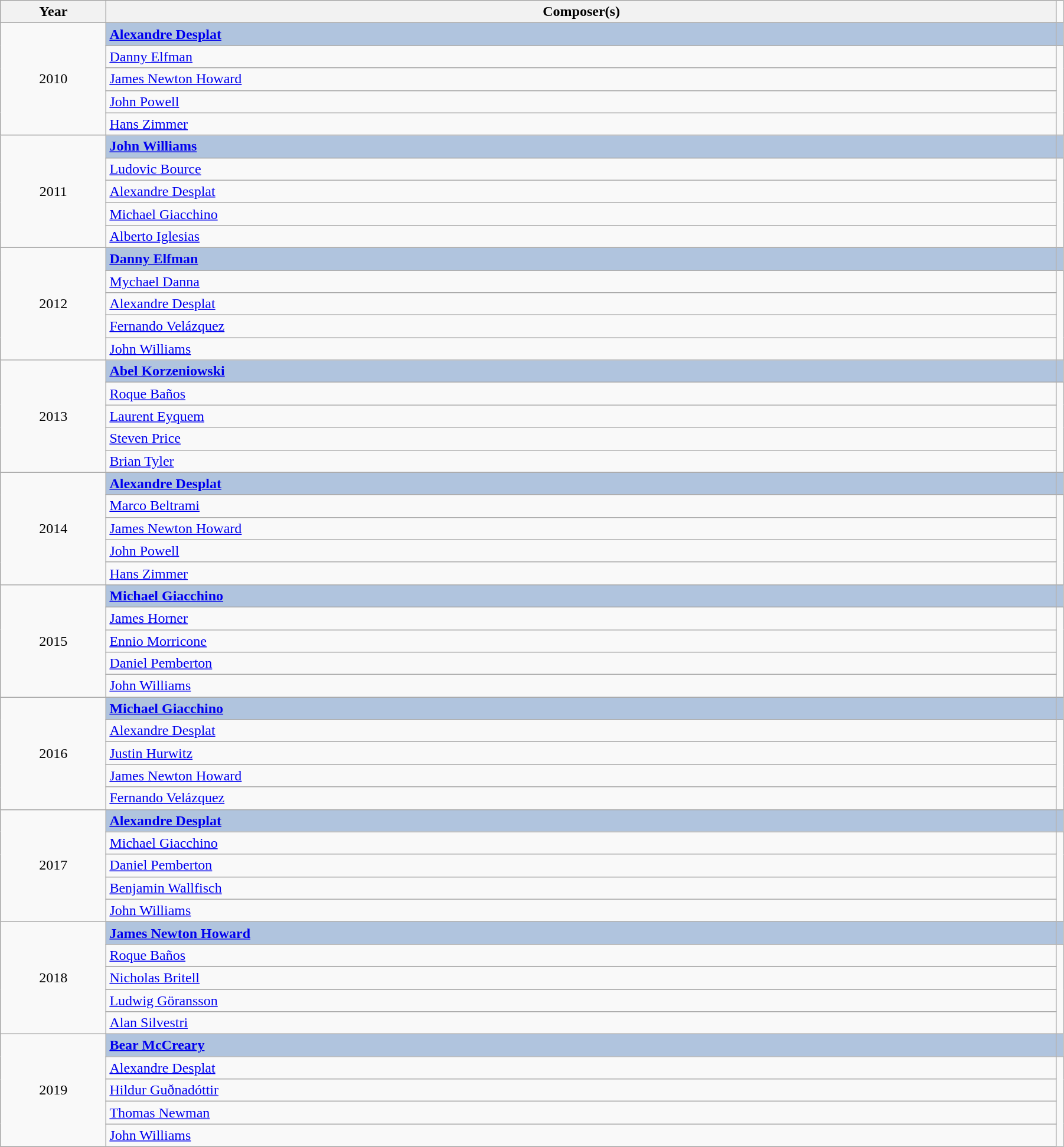<table class="wikitable" width="95%" cellpadding="5">
<tr>
<th width="10%">Year</th>
<th width="90%">Composer(s)</th>
</tr>
<tr>
<td rowspan="5" style="text-align:center;">2010<br></td>
<td style="background:#B0C4DE;"><strong><a href='#'>Alexandre Desplat</a></strong></td>
<td style="background:#B0C4DE;"></td>
</tr>
<tr>
<td><a href='#'>Danny Elfman</a></td>
</tr>
<tr>
<td><a href='#'>James Newton Howard</a></td>
</tr>
<tr>
<td><a href='#'>John Powell</a></td>
</tr>
<tr>
<td><a href='#'>Hans Zimmer</a></td>
</tr>
<tr>
<td rowspan="5" style="text-align:center;">2011<br></td>
<td style="background:#B0C4DE;"><strong><a href='#'>John Williams</a></strong></td>
<td style="background:#B0C4DE;"></td>
</tr>
<tr>
<td><a href='#'>Ludovic Bource</a></td>
</tr>
<tr>
<td><a href='#'>Alexandre Desplat</a></td>
</tr>
<tr>
<td><a href='#'>Michael Giacchino</a></td>
</tr>
<tr>
<td><a href='#'>Alberto Iglesias</a></td>
</tr>
<tr>
<td rowspan="5" style="text-align:center;">2012<br></td>
<td style="background:#B0C4DE;"><strong><a href='#'>Danny Elfman</a></strong></td>
<td style="background:#B0C4DE;"></td>
</tr>
<tr>
<td><a href='#'>Mychael Danna</a></td>
</tr>
<tr>
<td><a href='#'>Alexandre Desplat</a></td>
</tr>
<tr>
<td><a href='#'>Fernando Velázquez</a></td>
</tr>
<tr>
<td><a href='#'>John Williams</a></td>
</tr>
<tr>
<td rowspan="5" style="text-align:center;">2013<br></td>
<td style="background:#B0C4DE;"><strong><a href='#'>Abel Korzeniowski</a></strong></td>
<td style="background:#B0C4DE;"></td>
</tr>
<tr>
<td><a href='#'>Roque Baños</a></td>
</tr>
<tr>
<td><a href='#'>Laurent Eyquem</a></td>
</tr>
<tr>
<td><a href='#'>Steven Price</a></td>
</tr>
<tr>
<td><a href='#'>Brian Tyler</a></td>
</tr>
<tr>
<td rowspan="5" style="text-align:center;">2014<br></td>
<td style="background:#B0C4DE;"><strong><a href='#'>Alexandre Desplat</a></strong></td>
<td style="background:#B0C4DE;"></td>
</tr>
<tr>
<td><a href='#'>Marco Beltrami</a></td>
</tr>
<tr>
<td><a href='#'>James Newton Howard</a></td>
</tr>
<tr>
<td><a href='#'>John Powell</a></td>
</tr>
<tr>
<td><a href='#'>Hans Zimmer</a></td>
</tr>
<tr>
<td rowspan="5" style="text-align:center;">2015<br></td>
<td style="background:#B0C4DE;"><strong><a href='#'>Michael Giacchino</a></strong></td>
<td style="background:#B0C4DE;"></td>
</tr>
<tr>
<td><a href='#'>James Horner</a></td>
</tr>
<tr>
<td><a href='#'>Ennio Morricone</a></td>
</tr>
<tr>
<td><a href='#'>Daniel Pemberton</a></td>
</tr>
<tr>
<td><a href='#'>John Williams</a></td>
</tr>
<tr>
<td rowspan="5" style="text-align:center;">2016<br></td>
<td style="background:#B0C4DE;"><strong><a href='#'>Michael Giacchino</a></strong></td>
<td style="background:#B0C4DE;"></td>
</tr>
<tr>
<td><a href='#'>Alexandre Desplat</a></td>
</tr>
<tr>
<td><a href='#'>Justin Hurwitz</a></td>
</tr>
<tr>
<td><a href='#'>James Newton Howard</a></td>
</tr>
<tr>
<td><a href='#'>Fernando Velázquez</a></td>
</tr>
<tr>
<td rowspan="5" style="text-align:center;">2017<br></td>
<td style="background:#B0C4DE;"><strong><a href='#'>Alexandre Desplat</a></strong></td>
<td style="background:#B0C4DE;"></td>
</tr>
<tr>
<td><a href='#'>Michael Giacchino</a></td>
</tr>
<tr>
<td><a href='#'>Daniel Pemberton</a></td>
</tr>
<tr>
<td><a href='#'>Benjamin Wallfisch</a></td>
</tr>
<tr>
<td><a href='#'>John Williams</a></td>
</tr>
<tr>
<td rowspan="5" style="text-align:center;">2018<br></td>
<td style="background:#B0C4DE;"><strong><a href='#'>James Newton Howard</a></strong></td>
<td style="background:#B0C4DE;"></td>
</tr>
<tr>
<td><a href='#'>Roque Baños</a></td>
</tr>
<tr>
<td><a href='#'>Nicholas Britell</a></td>
</tr>
<tr>
<td><a href='#'>Ludwig Göransson</a></td>
</tr>
<tr>
<td><a href='#'>Alan Silvestri</a></td>
</tr>
<tr>
<td rowspan="5" style="text-align:center;">2019<br></td>
<td style="background:#B0C4DE;"><strong><a href='#'>Bear McCreary</a></strong></td>
<td style="background:#B0C4DE;"></td>
</tr>
<tr>
<td><a href='#'>Alexandre Desplat</a></td>
</tr>
<tr>
<td><a href='#'>Hildur Guðnadóttir</a></td>
</tr>
<tr>
<td><a href='#'>Thomas Newman</a></td>
</tr>
<tr>
<td><a href='#'>John Williams</a></td>
</tr>
<tr>
</tr>
</table>
